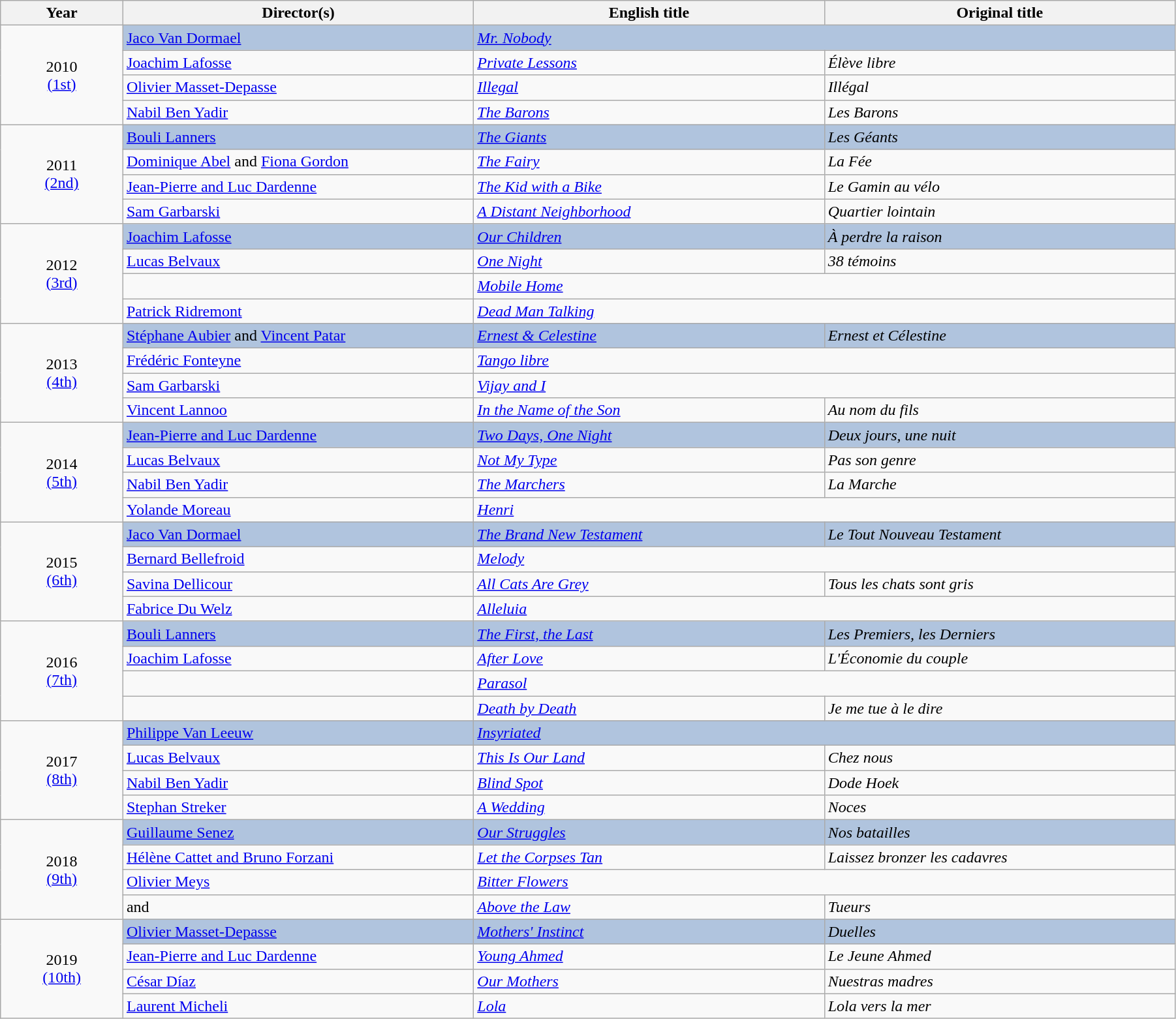<table class="wikitable" width="95%" cellpadding="5">
<tr>
<th width="100"><strong>Year</strong></th>
<th width="300"><strong>Director(s)</strong></th>
<th width="300"><strong>English title</strong></th>
<th width="300"><strong>Original title</strong></th>
</tr>
<tr>
<td rowspan="4" style="text-align:center;">2010<br><a href='#'>(1st)</a></td>
<td style="background:#B0C4DE;"><a href='#'>Jaco Van Dormael</a></td>
<td colspan="2" style="background:#B0C4DE;"><em><a href='#'>Mr. Nobody</a></em></td>
</tr>
<tr>
<td><a href='#'>Joachim Lafosse</a></td>
<td><em><a href='#'>Private Lessons</a></em></td>
<td><em>Élève libre</em></td>
</tr>
<tr>
<td><a href='#'>Olivier Masset-Depasse</a></td>
<td><em><a href='#'>Illegal</a></em></td>
<td><em>Illégal</em></td>
</tr>
<tr>
<td><a href='#'>Nabil Ben Yadir</a></td>
<td><em><a href='#'>The Barons</a></em></td>
<td><em>Les Barons</em></td>
</tr>
<tr>
<td rowspan="4" style="text-align:center;">2011<br><a href='#'>(2nd)</a></td>
<td style="background:#B0C4DE;"><a href='#'>Bouli Lanners</a></td>
<td style="background:#B0C4DE;"><em><a href='#'>The Giants</a></em></td>
<td style="background:#B0C4DE;"><em>Les Géants</em></td>
</tr>
<tr>
<td><a href='#'>Dominique Abel</a> and <a href='#'>Fiona Gordon</a></td>
<td><em><a href='#'>The Fairy</a></em></td>
<td><em>La Fée</em></td>
</tr>
<tr>
<td><a href='#'>Jean-Pierre and Luc Dardenne</a></td>
<td><em><a href='#'>The Kid with a Bike</a></em></td>
<td><em>Le Gamin au vélo</em></td>
</tr>
<tr>
<td><a href='#'>Sam Garbarski</a></td>
<td><em><a href='#'>A Distant Neighborhood</a></em></td>
<td><em>Quartier lointain</em></td>
</tr>
<tr>
<td rowspan="4" style="text-align:center;">2012<br><a href='#'>(3rd)</a></td>
<td style="background:#B0C4DE;"><a href='#'>Joachim Lafosse</a></td>
<td style="background:#B0C4DE;"><em><a href='#'>Our Children</a></em></td>
<td style="background:#B0C4DE;"><em>À perdre la raison</em></td>
</tr>
<tr>
<td><a href='#'>Lucas Belvaux</a></td>
<td><em><a href='#'>One Night</a></em></td>
<td><em>38 témoins</em></td>
</tr>
<tr>
<td></td>
<td colspan="2"><em><a href='#'>Mobile Home</a></em></td>
</tr>
<tr>
<td><a href='#'>Patrick Ridremont</a></td>
<td colspan="2"><em><a href='#'>Dead Man Talking</a></em></td>
</tr>
<tr>
<td rowspan="4" style="text-align:center;">2013<br><a href='#'>(4th)</a></td>
<td style="background:#B0C4DE;"><a href='#'>Stéphane Aubier</a> and <a href='#'>Vincent Patar</a></td>
<td style="background:#B0C4DE;"><em><a href='#'>Ernest & Celestine</a></em></td>
<td style="background:#B0C4DE;"><em>Ernest et Célestine</em></td>
</tr>
<tr>
<td><a href='#'>Frédéric Fonteyne</a></td>
<td colspan="2"><em><a href='#'>Tango libre</a></em></td>
</tr>
<tr>
<td><a href='#'>Sam Garbarski</a></td>
<td colspan="2"><em><a href='#'>Vijay and I</a></em></td>
</tr>
<tr>
<td><a href='#'>Vincent Lannoo</a></td>
<td><em><a href='#'>In the Name of the Son</a></em></td>
<td><em>Au nom du fils</em></td>
</tr>
<tr>
<td rowspan="4" style="text-align:center;">2014<br><a href='#'>(5th)</a></td>
<td style="background:#B0C4DE;"><a href='#'>Jean-Pierre and Luc Dardenne</a></td>
<td style="background:#B0C4DE;"><em><a href='#'>Two Days, One Night</a></em></td>
<td style="background:#B0C4DE;"><em>Deux jours, une nuit</em></td>
</tr>
<tr>
<td><a href='#'>Lucas Belvaux</a></td>
<td><em><a href='#'>Not My Type</a></em></td>
<td><em>Pas son genre</em></td>
</tr>
<tr>
<td><a href='#'>Nabil Ben Yadir</a></td>
<td><em><a href='#'>The Marchers</a></em></td>
<td><em>La Marche</em></td>
</tr>
<tr>
<td><a href='#'>Yolande Moreau</a></td>
<td colspan="2"><em><a href='#'>Henri</a></em></td>
</tr>
<tr>
<td rowspan="4" style="text-align:center;">2015<br><a href='#'>(6th)</a></td>
<td style="background:#B0C4DE;"><a href='#'>Jaco Van Dormael</a></td>
<td style="background:#B0C4DE;"><em><a href='#'>The Brand New Testament</a></em></td>
<td style="background:#B0C4DE;"><em>Le Tout Nouveau Testament</em></td>
</tr>
<tr>
<td><a href='#'>Bernard Bellefroid</a></td>
<td colspan="2"><em><a href='#'>Melody</a></em></td>
</tr>
<tr>
<td><a href='#'>Savina Dellicour</a></td>
<td><em><a href='#'>All Cats Are Grey</a></em></td>
<td><em>Tous les chats sont gris</em></td>
</tr>
<tr>
<td><a href='#'>Fabrice Du Welz</a></td>
<td colspan="2"><em><a href='#'>Alleluia</a></em></td>
</tr>
<tr>
<td rowspan="4" style="text-align:center;">2016<br><a href='#'>(7th)</a></td>
<td style="background:#B0C4DE;"><a href='#'>Bouli Lanners</a></td>
<td style="background:#B0C4DE;"><em><a href='#'>The First, the Last</a></em></td>
<td style="background:#B0C4DE;"><em>Les Premiers, les Derniers</em></td>
</tr>
<tr>
<td><a href='#'>Joachim Lafosse</a></td>
<td><em><a href='#'>After Love</a></em></td>
<td><em>L'Économie du couple</em></td>
</tr>
<tr>
<td></td>
<td colspan="2"><em><a href='#'>Parasol</a></em></td>
</tr>
<tr>
<td></td>
<td><em><a href='#'>Death by Death</a></em></td>
<td><em>Je me tue à le dire</em></td>
</tr>
<tr>
<td rowspan="4" style="text-align:center;">2017<br><a href='#'>(8th)</a></td>
<td style="background:#B0C4DE;"><a href='#'>Philippe Van Leeuw</a></td>
<td colspan="2" style="background:#B0C4DE;"><em><a href='#'>Insyriated</a></em></td>
</tr>
<tr>
<td><a href='#'>Lucas Belvaux</a></td>
<td><em><a href='#'>This Is Our Land</a></em></td>
<td><em>Chez nous</em></td>
</tr>
<tr>
<td><a href='#'>Nabil Ben Yadir</a></td>
<td><em><a href='#'>Blind Spot</a></em></td>
<td><em>Dode Hoek</em></td>
</tr>
<tr>
<td><a href='#'>Stephan Streker</a></td>
<td><em><a href='#'>A Wedding</a></em></td>
<td><em>Noces</em></td>
</tr>
<tr>
<td rowspan="4" style="text-align:center;">2018<br><a href='#'>(9th)</a></td>
<td style="background:#B0C4DE;"><a href='#'>Guillaume Senez</a></td>
<td style="background:#B0C4DE;"><em><a href='#'>Our Struggles</a></em></td>
<td style="background:#B0C4DE;"><em>Nos batailles</em></td>
</tr>
<tr>
<td><a href='#'>Hélène Cattet and Bruno Forzani</a></td>
<td><em><a href='#'>Let the Corpses Tan</a></em></td>
<td><em>Laissez bronzer les cadavres</em></td>
</tr>
<tr>
<td><a href='#'>Olivier Meys</a></td>
<td colspan="2"><em><a href='#'>Bitter Flowers</a></em></td>
</tr>
<tr>
<td> and </td>
<td><em><a href='#'>Above the Law</a></em></td>
<td><em>Tueurs</em></td>
</tr>
<tr>
<td rowspan="4" style="text-align:center;">2019<br><a href='#'>(10th)</a></td>
<td style="background:#B0C4DE;"><a href='#'>Olivier Masset-Depasse</a></td>
<td style="background:#B0C4DE;"><em><a href='#'>Mothers' Instinct</a></em></td>
<td style="background:#B0C4DE;"><em>Duelles</em></td>
</tr>
<tr>
<td><a href='#'>Jean-Pierre and Luc Dardenne</a></td>
<td><em><a href='#'>Young Ahmed</a></em></td>
<td><em>Le Jeune Ahmed</em></td>
</tr>
<tr>
<td><a href='#'>César Díaz</a></td>
<td><em><a href='#'>Our Mothers</a></em></td>
<td><em>Nuestras madres</em></td>
</tr>
<tr>
<td><a href='#'>Laurent Micheli</a></td>
<td><em><a href='#'>Lola</a></em></td>
<td><em>Lola vers la mer</em></td>
</tr>
</table>
